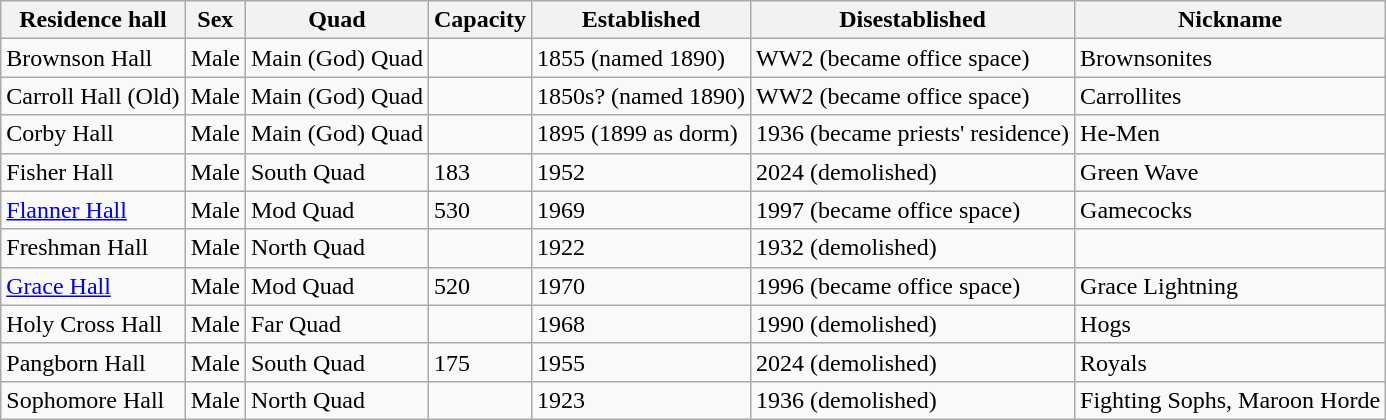<table class="wikitable sortable" style="text-align:left">
<tr style="background:#fff;">
<th>Residence hall</th>
<th>Sex</th>
<th>Quad</th>
<th>Capacity</th>
<th>Established</th>
<th>Disestablished</th>
<th>Nickname</th>
</tr>
<tr>
<td>Brownson Hall</td>
<td>Male</td>
<td>Main (God) Quad</td>
<td></td>
<td>1855 (named 1890)</td>
<td>WW2 (became office space)</td>
<td>Brownsonites</td>
</tr>
<tr>
<td>Carroll Hall (Old)</td>
<td>Male</td>
<td>Main (God) Quad</td>
<td></td>
<td>1850s? (named 1890)</td>
<td>WW2 (became office space)</td>
<td>Carrollites</td>
</tr>
<tr>
<td>Corby Hall</td>
<td>Male</td>
<td>Main (God) Quad</td>
<td></td>
<td>1895 (1899 as dorm)</td>
<td>1936 (became priests' residence)</td>
<td>He-Men</td>
</tr>
<tr>
<td>Fisher Hall</td>
<td>Male</td>
<td>South Quad</td>
<td>183</td>
<td>1952</td>
<td>2024 (demolished)</td>
<td>Green Wave</td>
</tr>
<tr>
<td><a href='#'>Flanner Hall</a></td>
<td>Male</td>
<td>Mod Quad</td>
<td>530</td>
<td>1969</td>
<td>1997 (became office space)</td>
<td>Gamecocks</td>
</tr>
<tr>
<td>Freshman Hall</td>
<td>Male</td>
<td>North Quad</td>
<td></td>
<td>1922</td>
<td>1932 (demolished)</td>
<td></td>
</tr>
<tr>
<td><a href='#'>Grace Hall</a></td>
<td>Male</td>
<td>Mod Quad</td>
<td>520</td>
<td>1970</td>
<td>1996 (became office space)</td>
<td>Grace Lightning</td>
</tr>
<tr>
<td>Holy Cross Hall</td>
<td>Male</td>
<td>Far Quad</td>
<td></td>
<td>1968</td>
<td>1990 (demolished)</td>
<td>Hogs</td>
</tr>
<tr>
<td>Pangborn Hall</td>
<td>Male</td>
<td>South Quad</td>
<td>175</td>
<td>1955</td>
<td>2024 (demolished)</td>
<td>Royals</td>
</tr>
<tr>
<td>Sophomore Hall</td>
<td>Male</td>
<td>North Quad</td>
<td></td>
<td>1923</td>
<td>1936 (demolished)</td>
<td>Fighting Sophs, Maroon Horde</td>
</tr>
</table>
